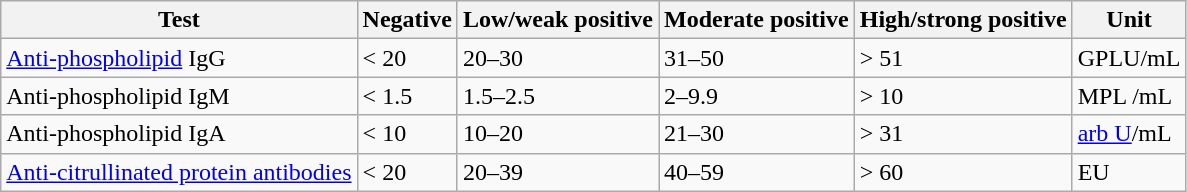<table class="wikitable">
<tr>
<th>Test</th>
<th>Negative</th>
<th>Low/weak positive</th>
<th>Moderate positive</th>
<th>High/strong positive</th>
<th>Unit</th>
</tr>
<tr>
<td><a href='#'>Anti-phospholipid</a> IgG</td>
<td>< 20</td>
<td>20–30</td>
<td>31–50</td>
<td>> 51</td>
<td>GPLU/mL</td>
</tr>
<tr>
<td>Anti-phospholipid IgM</td>
<td>< 1.5</td>
<td>1.5–2.5</td>
<td>2–9.9</td>
<td>> 10</td>
<td>MPL /mL</td>
</tr>
<tr>
<td>Anti-phospholipid IgA</td>
<td>< 10</td>
<td>10–20</td>
<td>21–30</td>
<td>> 31</td>
<td><a href='#'>arb U</a>/mL</td>
</tr>
<tr>
<td><a href='#'>Anti-citrullinated protein antibodies</a></td>
<td>< 20</td>
<td>20–39</td>
<td>40–59</td>
<td>> 60</td>
<td>EU</td>
</tr>
</table>
